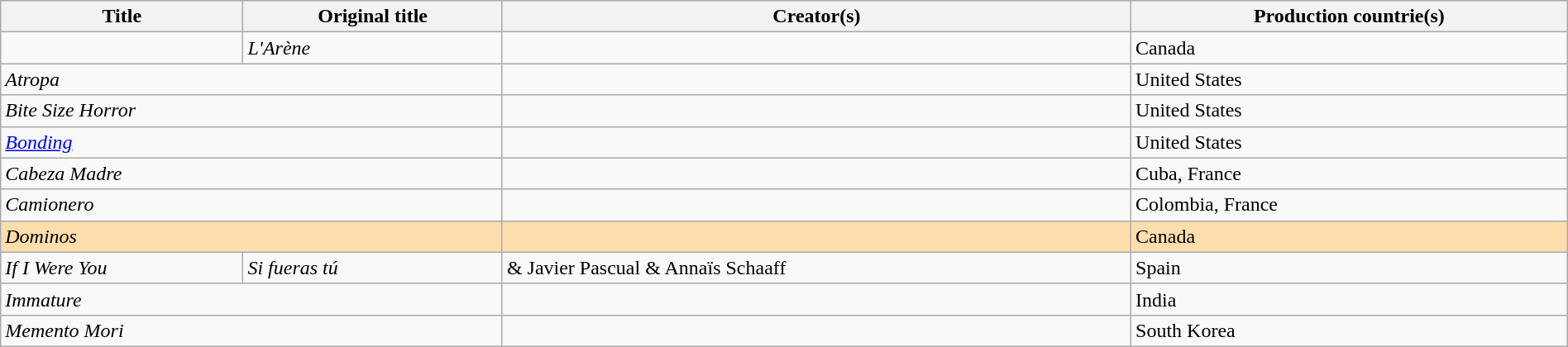<table class="sortable wikitable" style="width:100%; margin-bottom:4px">
<tr>
<th scope="col">Title</th>
<th scope="col">Original title</th>
<th scope="col">Creator(s)</th>
<th scope="col">Production countrie(s)</th>
</tr>
<tr>
<td><em></em></td>
<td><em>L'Arène</em></td>
<td></td>
<td>Canada</td>
</tr>
<tr>
<td colspan="2"><em>Atropa</em></td>
<td></td>
<td>United States</td>
</tr>
<tr>
<td colspan="2"><em>Bite Size Horror</em></td>
<td></td>
<td>United States</td>
</tr>
<tr>
<td colspan="2"><em><a href='#'>Bonding</a></em></td>
<td></td>
<td>United States</td>
</tr>
<tr>
<td colspan="2"><em>Cabeza Madre</em></td>
<td></td>
<td>Cuba, France</td>
</tr>
<tr>
<td colspan="2"><em>Camionero</em></td>
<td></td>
<td>Colombia, France</td>
</tr>
<tr style="background:#FFDEAD;">
<td colspan="2"><em>Dominos</em></td>
<td></td>
<td>Canada</td>
</tr>
<tr>
<td><em>If I Were You</em></td>
<td><em>Si fueras tú</em></td>
<td> & Javier Pascual & Annaïs Schaaff</td>
<td>Spain</td>
</tr>
<tr>
<td colspan="2"><em>Immature</em></td>
<td></td>
<td>India</td>
</tr>
<tr>
<td colspan="2"><em>Memento Mori</em></td>
<td></td>
<td>South Korea</td>
</tr>
</table>
